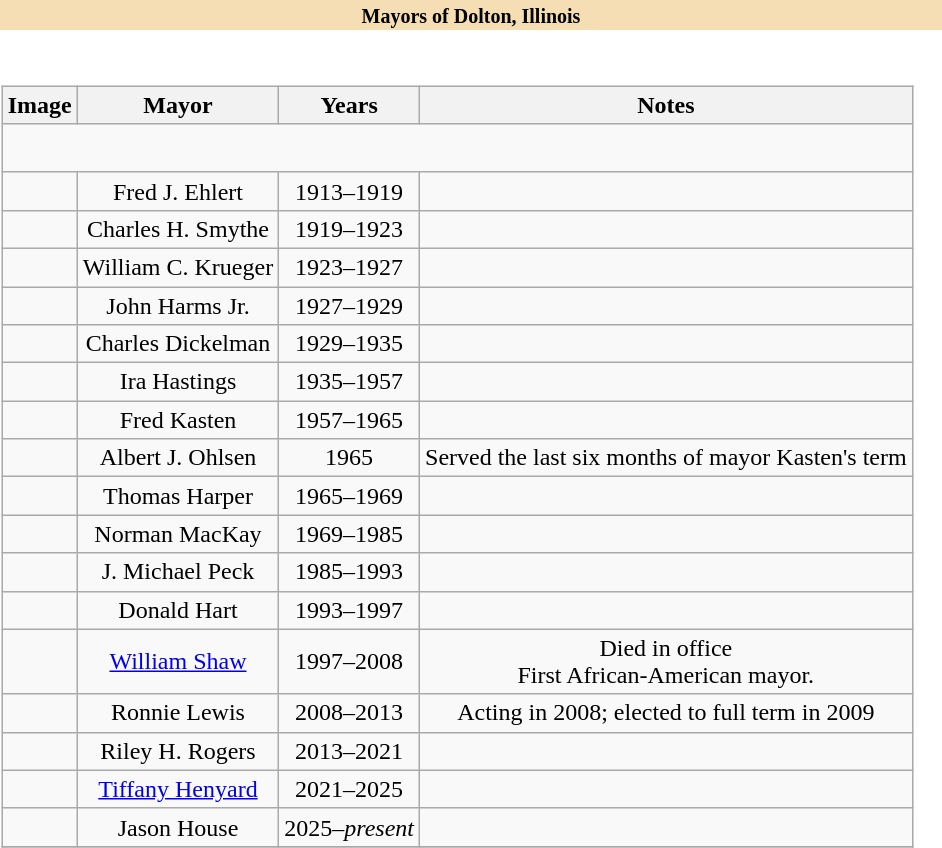<table class="toccolours collapsible collapsed" width=50% align="left">
<tr>
<th style="background:#F5DEB3"><small>Mayors of Dolton, Illinois</small></th>
</tr>
<tr>
<td><br><table class="wikitable" style="text-align:center">
<tr>
<th>Image</th>
<th>Mayor</th>
<th>Years</th>
<th>Notes</th>
</tr>
<tr style="height:2em">
</tr>
<tr>
<td></td>
<td>Fred J. Ehlert</td>
<td>1913–1919</td>
<td></td>
</tr>
<tr>
<td></td>
<td>Charles H. Smythe</td>
<td>1919–1923</td>
<td></td>
</tr>
<tr>
<td></td>
<td>William C. Krueger</td>
<td>1923–1927</td>
<td></td>
</tr>
<tr>
<td></td>
<td>John Harms Jr.</td>
<td>1927–1929</td>
<td></td>
</tr>
<tr>
<td></td>
<td>Charles Dickelman</td>
<td>1929–1935</td>
<td></td>
</tr>
<tr>
<td></td>
<td>Ira Hastings</td>
<td>1935–1957</td>
<td></td>
</tr>
<tr>
<td></td>
<td>Fred Kasten</td>
<td>1957–1965</td>
<td></td>
</tr>
<tr>
<td></td>
<td>Albert J. Ohlsen</td>
<td>1965</td>
<td>Served the last six months of mayor Kasten's term</td>
</tr>
<tr>
<td></td>
<td>Thomas Harper</td>
<td>1965–1969</td>
<td></td>
</tr>
<tr>
<td></td>
<td>Norman MacKay</td>
<td>1969–1985</td>
<td></td>
</tr>
<tr>
<td></td>
<td>J. Michael Peck</td>
<td>1985–1993</td>
<td></td>
</tr>
<tr>
<td></td>
<td>Donald Hart</td>
<td>1993–1997</td>
<td></td>
</tr>
<tr>
<td></td>
<td><a href='#'>William Shaw</a></td>
<td>1997–2008</td>
<td>Died in office<br> First African-American mayor.</td>
</tr>
<tr>
<td></td>
<td>Ronnie Lewis</td>
<td>2008–2013</td>
<td>Acting in 2008; elected to full term in 2009</td>
</tr>
<tr>
<td></td>
<td>Riley H. Rogers</td>
<td>2013–2021</td>
<td></td>
</tr>
<tr>
<td></td>
<td><a href='#'>Tiffany Henyard</a></td>
<td>2021–2025</td>
<td></td>
</tr>
<tr>
<td></td>
<td>Jason House</td>
<td>2025–<em>present</em></td>
<td></td>
</tr>
<tr>
</tr>
</table>
</td>
</tr>
</table>
